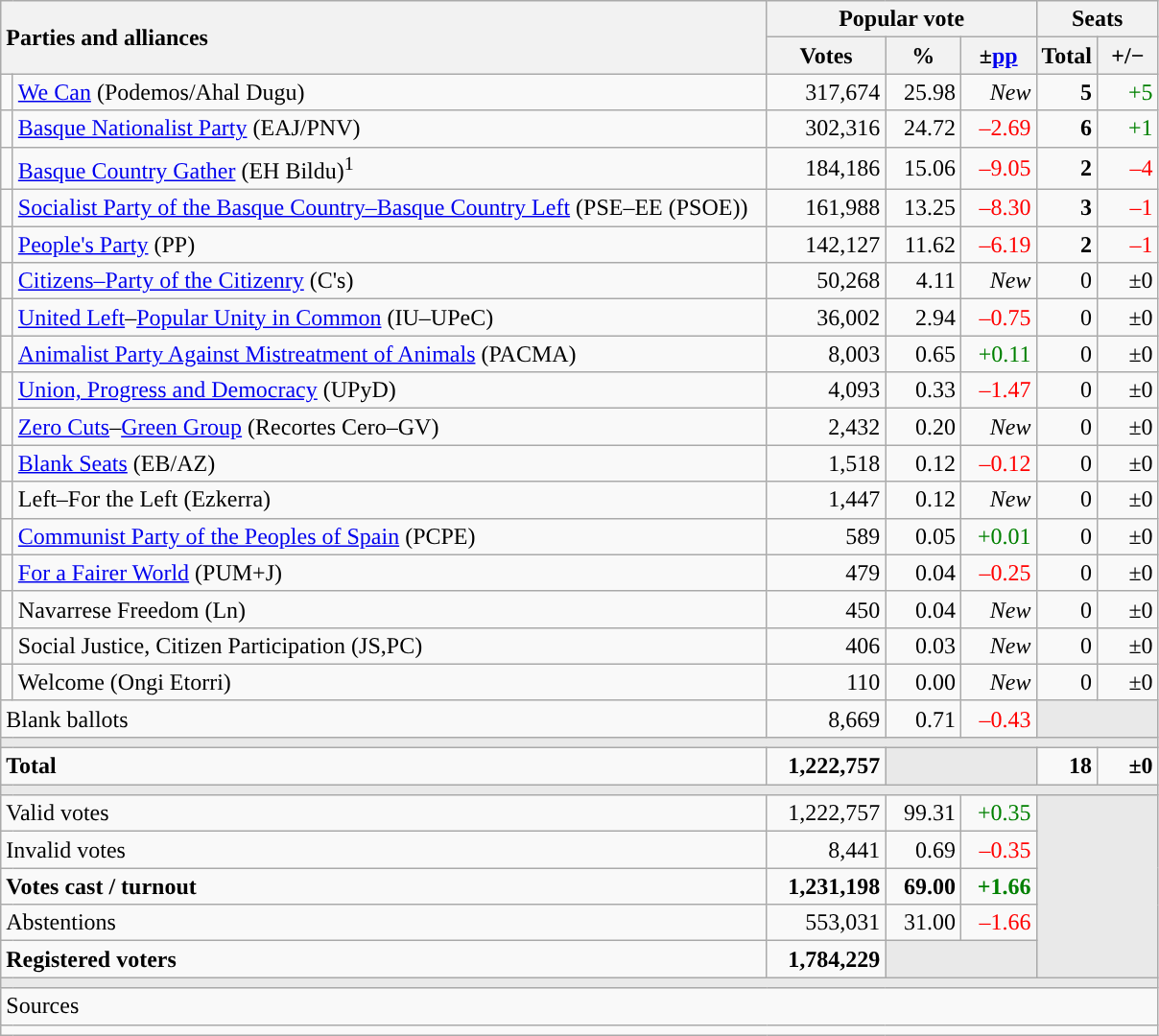<table class="wikitable" style="text-align:right;">
<tr>
<th style="text-align:left;" rowspan="2" colspan="2" width="525">Parties and alliances</th>
<th colspan="3">Popular vote</th>
<th colspan="2">Seats</th>
</tr>
<tr>
<th width="75">Votes</th>
<th width="45">%</th>
<th width="45">±<a href='#'>pp</a></th>
<th width="35">Total</th>
<th width="35">+/−</th>
</tr>
<tr>
<td width="1" style="color:inherit;background:"></td>
<td align="left"><a href='#'>We Can</a> (Podemos/Ahal Dugu)</td>
<td>317,674</td>
<td>25.98</td>
<td><em>New</em></td>
<td><strong>5</strong></td>
<td style="color:green;">+5</td>
</tr>
<tr>
<td style="color:inherit;background:"></td>
<td align="left"><a href='#'>Basque Nationalist Party</a> (EAJ/PNV)</td>
<td>302,316</td>
<td>24.72</td>
<td style="color:red;">–2.69</td>
<td><strong>6</strong></td>
<td style="color:green;">+1</td>
</tr>
<tr>
<td style="color:inherit;background:"></td>
<td align="left"><a href='#'>Basque Country Gather</a> (EH Bildu)<sup>1</sup></td>
<td>184,186</td>
<td>15.06</td>
<td style="color:red;">–9.05</td>
<td><strong>2</strong></td>
<td style="color:red;">–4</td>
</tr>
<tr>
<td style="color:inherit;background:"></td>
<td align="left"><a href='#'>Socialist Party of the Basque Country–Basque Country Left</a> (PSE–EE (PSOE))</td>
<td>161,988</td>
<td>13.25</td>
<td style="color:red;">–8.30</td>
<td><strong>3</strong></td>
<td style="color:red;">–1</td>
</tr>
<tr>
<td style="color:inherit;background:"></td>
<td align="left"><a href='#'>People's Party</a> (PP)</td>
<td>142,127</td>
<td>11.62</td>
<td style="color:red;">–6.19</td>
<td><strong>2</strong></td>
<td style="color:red;">–1</td>
</tr>
<tr>
<td style="color:inherit;background:"></td>
<td align="left"><a href='#'>Citizens–Party of the Citizenry</a> (C's)</td>
<td>50,268</td>
<td>4.11</td>
<td><em>New</em></td>
<td>0</td>
<td>±0</td>
</tr>
<tr>
<td style="color:inherit;background:"></td>
<td align="left"><a href='#'>United Left</a>–<a href='#'>Popular Unity in Common</a> (IU–UPeC)</td>
<td>36,002</td>
<td>2.94</td>
<td style="color:red;">–0.75</td>
<td>0</td>
<td>±0</td>
</tr>
<tr>
<td style="color:inherit;background:"></td>
<td align="left"><a href='#'>Animalist Party Against Mistreatment of Animals</a> (PACMA)</td>
<td>8,003</td>
<td>0.65</td>
<td style="color:green;">+0.11</td>
<td>0</td>
<td>±0</td>
</tr>
<tr>
<td style="color:inherit;background:"></td>
<td align="left"><a href='#'>Union, Progress and Democracy</a> (UPyD)</td>
<td>4,093</td>
<td>0.33</td>
<td style="color:red;">–1.47</td>
<td>0</td>
<td>±0</td>
</tr>
<tr>
<td style="color:inherit;background:"></td>
<td align="left"><a href='#'>Zero Cuts</a>–<a href='#'>Green Group</a> (Recortes Cero–GV)</td>
<td>2,432</td>
<td>0.20</td>
<td><em>New</em></td>
<td>0</td>
<td>±0</td>
</tr>
<tr>
<td style="color:inherit;background:"></td>
<td align="left"><a href='#'>Blank Seats</a> (EB/AZ)</td>
<td>1,518</td>
<td>0.12</td>
<td style="color:red;">–0.12</td>
<td>0</td>
<td>±0</td>
</tr>
<tr>
<td style="color:inherit;background:"></td>
<td align="left">Left–For the Left (Ezkerra)</td>
<td>1,447</td>
<td>0.12</td>
<td><em>New</em></td>
<td>0</td>
<td>±0</td>
</tr>
<tr>
<td style="color:inherit;background:"></td>
<td align="left"><a href='#'>Communist Party of the Peoples of Spain</a> (PCPE)</td>
<td>589</td>
<td>0.05</td>
<td style="color:green;">+0.01</td>
<td>0</td>
<td>±0</td>
</tr>
<tr>
<td style="color:inherit;background:"></td>
<td align="left"><a href='#'>For a Fairer World</a> (PUM+J)</td>
<td>479</td>
<td>0.04</td>
<td style="color:red;">–0.25</td>
<td>0</td>
<td>±0</td>
</tr>
<tr>
<td style="color:inherit;background:"></td>
<td align="left">Navarrese Freedom (Ln)</td>
<td>450</td>
<td>0.04</td>
<td><em>New</em></td>
<td>0</td>
<td>±0</td>
</tr>
<tr>
<td style="color:inherit;background:"></td>
<td align="left">Social Justice, Citizen Participation (JS,PC)</td>
<td>406</td>
<td>0.03</td>
<td><em>New</em></td>
<td>0</td>
<td>±0</td>
</tr>
<tr>
<td style="color:inherit;background:"></td>
<td align="left">Welcome (Ongi Etorri)</td>
<td>110</td>
<td>0.00</td>
<td><em>New</em></td>
<td>0</td>
<td>±0</td>
</tr>
<tr>
<td align="left" colspan="2">Blank ballots</td>
<td>8,669</td>
<td>0.71</td>
<td style="color:red;">–0.43</td>
<td bgcolor="#E9E9E9" colspan="2"></td>
</tr>
<tr>
<td colspan="7" bgcolor="#E9E9E9"></td>
</tr>
<tr style="font-weight:bold;">
<td align="left" colspan="2">Total</td>
<td>1,222,757</td>
<td bgcolor="#E9E9E9" colspan="2"></td>
<td>18</td>
<td>±0</td>
</tr>
<tr>
<td colspan="7" bgcolor="#E9E9E9"></td>
</tr>
<tr>
<td align="left" colspan="2">Valid votes</td>
<td>1,222,757</td>
<td>99.31</td>
<td style="color:green;">+0.35</td>
<td bgcolor="#E9E9E9" colspan="2" rowspan="5"></td>
</tr>
<tr>
<td align="left" colspan="2">Invalid votes</td>
<td>8,441</td>
<td>0.69</td>
<td style="color:red;">–0.35</td>
</tr>
<tr style="font-weight:bold;">
<td align="left" colspan="2">Votes cast / turnout</td>
<td>1,231,198</td>
<td>69.00</td>
<td style="color:green;">+1.66</td>
</tr>
<tr>
<td align="left" colspan="2">Abstentions</td>
<td>553,031</td>
<td>31.00</td>
<td style="color:red;">–1.66</td>
</tr>
<tr style="font-weight:bold;">
<td align="left" colspan="2">Registered voters</td>
<td>1,784,229</td>
<td bgcolor="#E9E9E9" colspan="2"></td>
</tr>
<tr>
<td colspan="7" bgcolor="#E9E9E9"></td>
</tr>
<tr>
<td align="left" colspan="7">Sources</td>
</tr>
<tr>
<td colspan="7" style="text-align:left; max-width:790px;"></td>
</tr>
</table>
